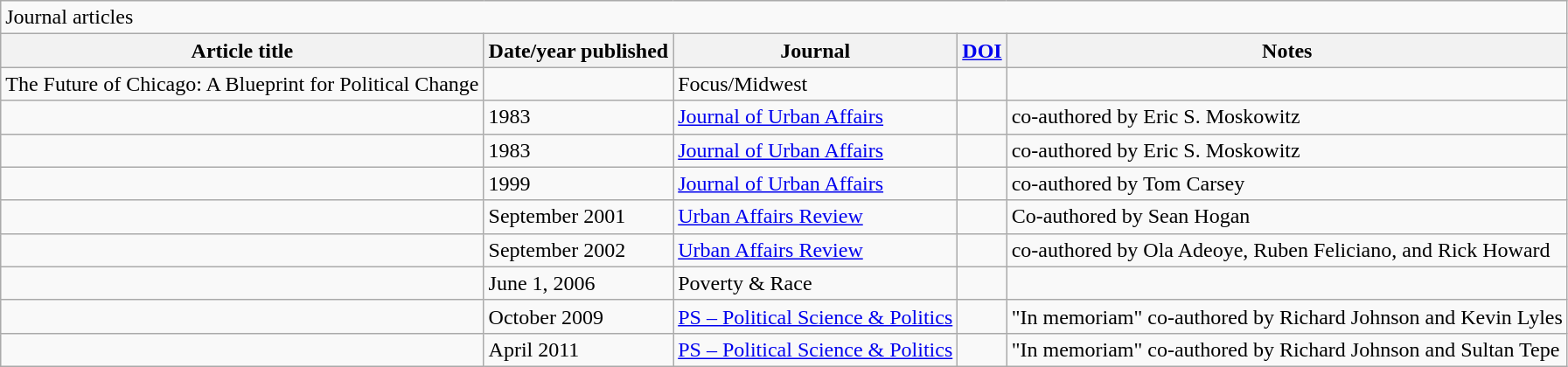<table class="wikitable mw-collapsible mw-collapsed">
<tr>
<td colspan=5>Journal articles</td>
</tr>
<tr>
<th>Article title</th>
<th>Date/year published</th>
<th>Journal<br></th>
<th><a href='#'>DOI</a></th>
<th>Notes</th>
</tr>
<tr>
<td>The Future of Chicago: A Blueprint for Political Change</td>
<td></td>
<td>Focus/Midwest </td>
<td></td>
<td></td>
</tr>
<tr>
<td></td>
<td>1983</td>
<td><a href='#'>Journal of Urban Affairs</a> </td>
<td></td>
<td>co-authored by Eric S. Moskowitz</td>
</tr>
<tr>
<td></td>
<td>1983</td>
<td><a href='#'>Journal of Urban Affairs</a> </td>
<td></td>
<td>co-authored by Eric S. Moskowitz</td>
</tr>
<tr>
<td></td>
<td>1999</td>
<td><a href='#'>Journal of Urban Affairs</a> </td>
<td></td>
<td>co-authored by Tom Carsey</td>
</tr>
<tr>
<td></td>
<td>September 2001</td>
<td><a href='#'>Urban Affairs Review</a> </td>
<td></td>
<td>Co-authored by Sean Hogan</td>
</tr>
<tr>
<td></td>
<td>September 2002</td>
<td><a href='#'>Urban Affairs Review</a> </td>
<td></td>
<td>co-authored by Ola Adeoye, Ruben Feliciano, and Rick Howard</td>
</tr>
<tr>
<td></td>
<td>June 1, 2006</td>
<td>Poverty & Race </td>
<td></td>
<td></td>
</tr>
<tr>
<td></td>
<td>October 2009</td>
<td><a href='#'>PS – Political Science & Politics</a> </td>
<td></td>
<td>"In memoriam" co-authored by Richard Johnson and Kevin Lyles</td>
</tr>
<tr>
<td></td>
<td>April 2011</td>
<td><a href='#'>PS – Political Science & Politics</a> </td>
<td></td>
<td>"In memoriam" co-authored by Richard Johnson and Sultan Tepe</td>
</tr>
</table>
